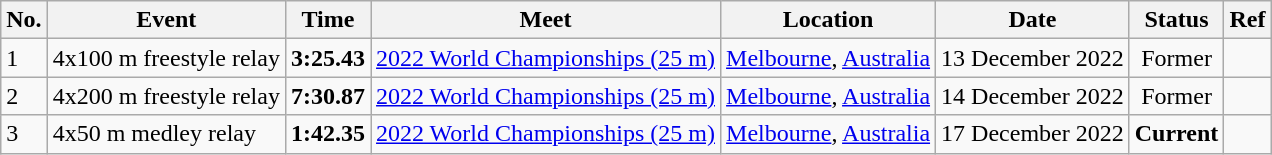<table class="wikitable sortable">
<tr>
<th>No.</th>
<th>Event</th>
<th>Time</th>
<th>Meet</th>
<th>Location</th>
<th>Date</th>
<th>Status</th>
<th>Ref</th>
</tr>
<tr>
<td>1</td>
<td>4x100 m freestyle relay</td>
<td align="center"><strong>3:25.43</strong></td>
<td><a href='#'>2022 World Championships (25 m)</a></td>
<td><a href='#'>Melbourne</a>, <a href='#'>Australia</a></td>
<td align="center">13 December 2022</td>
<td align="center">Former</td>
<td align="center"></td>
</tr>
<tr>
<td>2</td>
<td>4x200 m freestyle relay</td>
<td align="center"><strong>7:30.87</strong></td>
<td><a href='#'>2022 World Championships (25 m)</a></td>
<td><a href='#'>Melbourne</a>, <a href='#'>Australia</a></td>
<td align="center">14 December 2022</td>
<td align="center">Former</td>
<td align="center"></td>
</tr>
<tr>
<td>3</td>
<td>4x50 m medley relay</td>
<td align="center"><strong>1:42.35</strong></td>
<td><a href='#'>2022 World Championships (25 m)</a></td>
<td><a href='#'>Melbourne</a>, <a href='#'>Australia</a></td>
<td align="center">17 December 2022</td>
<td align="center"><strong>Current</strong></td>
<td align="center"></td>
</tr>
</table>
